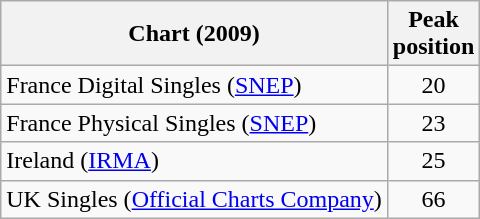<table class="wikitable">
<tr>
<th>Chart (2009)</th>
<th>Peak<br>position</th>
</tr>
<tr>
<td>France Digital Singles (<a href='#'>SNEP</a>)</td>
<td style="text-align:center;">20</td>
</tr>
<tr>
<td>France Physical Singles (<a href='#'>SNEP</a>)</td>
<td style="text-align:center;">23</td>
</tr>
<tr>
<td>Ireland (<a href='#'>IRMA</a>)</td>
<td style="text-align:center;">25</td>
</tr>
<tr>
<td>UK Singles (<a href='#'>Official Charts Company</a>)</td>
<td style="text-align:center;">66</td>
</tr>
</table>
